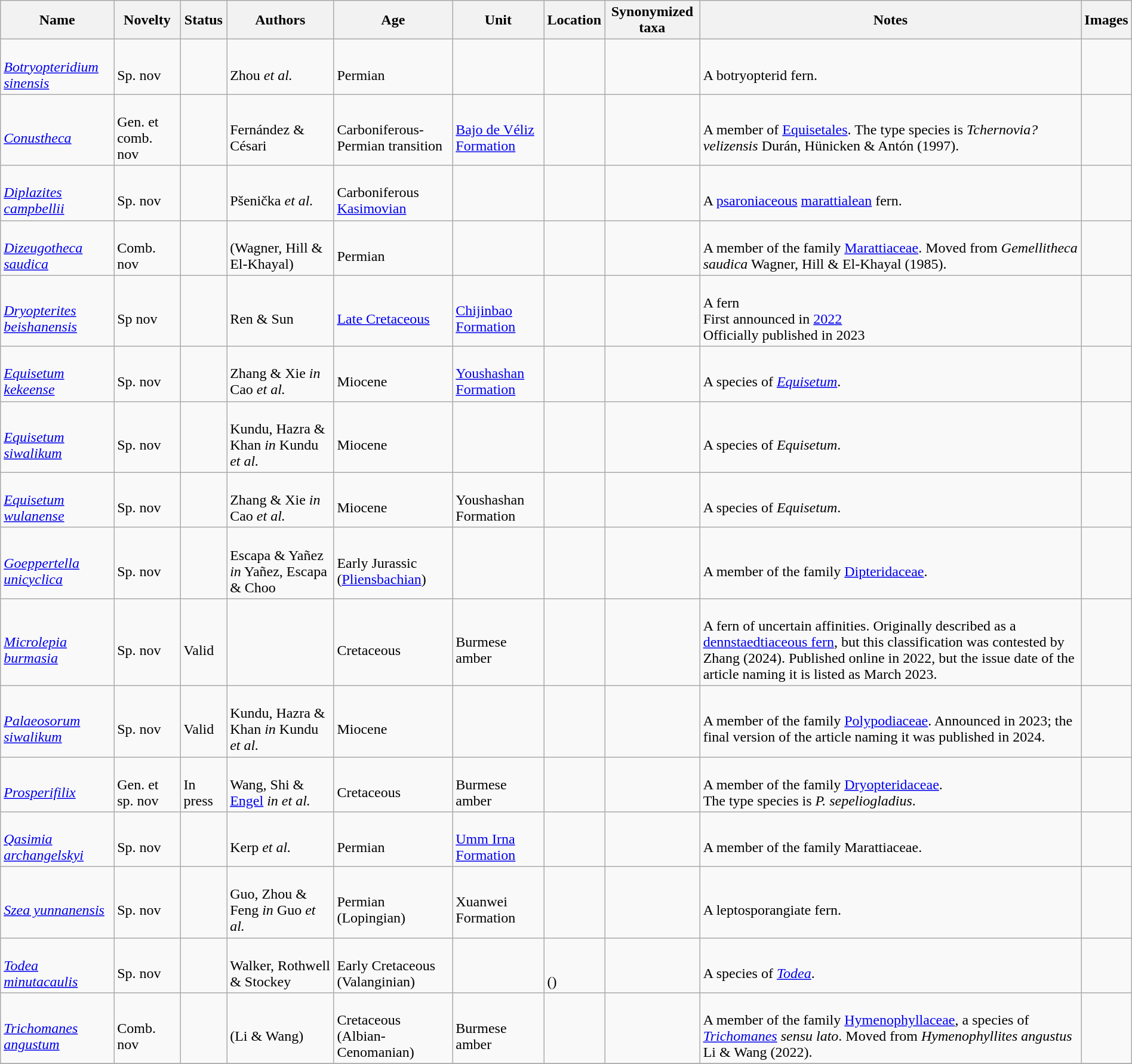<table class="wikitable sortable" align="center" width="100%">
<tr>
<th>Name</th>
<th>Novelty</th>
<th>Status</th>
<th>Authors</th>
<th>Age</th>
<th>Unit</th>
<th>Location</th>
<th>Synonymized taxa</th>
<th>Notes</th>
<th>Images</th>
</tr>
<tr>
<td><br><em><a href='#'>Botryopteridium sinensis</a></em></td>
<td><br>Sp. nov</td>
<td></td>
<td><br>Zhou <em>et al.</em></td>
<td><br>Permian</td>
<td></td>
<td><br></td>
<td></td>
<td><br>A botryopterid fern.</td>
<td></td>
</tr>
<tr>
<td><br><em><a href='#'>Conustheca</a></em></td>
<td><br>Gen. et comb. nov</td>
<td></td>
<td><br>Fernández & Césari</td>
<td><br>Carboniferous-Permian transition</td>
<td><br><a href='#'>Bajo de Véliz Formation</a></td>
<td><br></td>
<td></td>
<td><br>A member of <a href='#'>Equisetales</a>. The type species is <em>Tchernovia? velizensis</em> Durán, Hünicken & Antón (1997).</td>
<td></td>
</tr>
<tr>
<td><br><em><a href='#'>Diplazites campbellii</a></em></td>
<td><br>Sp. nov</td>
<td></td>
<td><br>Pšenička <em>et al.</em></td>
<td><br>Carboniferous<br><a href='#'>Kasimovian</a></td>
<td></td>
<td><br><br></td>
<td></td>
<td><br>A <a href='#'>psaroniaceous</a> <a href='#'>marattialean</a> fern.</td>
<td></td>
</tr>
<tr>
<td><br><em><a href='#'>Dizeugotheca saudica</a></em></td>
<td><br>Comb. nov</td>
<td></td>
<td><br>(Wagner, Hill & El-Khayal)</td>
<td><br>Permian</td>
<td></td>
<td><br></td>
<td></td>
<td><br>A member of the family <a href='#'>Marattiaceae</a>. Moved from <em>Gemellitheca saudica</em> Wagner, Hill & El-Khayal (1985).</td>
<td></td>
</tr>
<tr>
<td><br><em><a href='#'>Dryopterites beishanensis</a></em></td>
<td><br>Sp nov</td>
<td></td>
<td><br>Ren & Sun</td>
<td><br><a href='#'>Late Cretaceous</a></td>
<td><br><a href='#'>Chijinbao Formation</a></td>
<td><br></td>
<td></td>
<td><br>A fern<br>First announced in <a href='#'>2022</a><br>Officially published in 2023</td>
<td></td>
</tr>
<tr>
<td><br><em><a href='#'>Equisetum kekeense</a></em></td>
<td><br>Sp. nov</td>
<td></td>
<td><br>Zhang & Xie <em>in</em> Cao <em>et al.</em></td>
<td><br>Miocene</td>
<td><br><a href='#'>Youshashan Formation</a></td>
<td><br></td>
<td></td>
<td><br>A species of <em><a href='#'>Equisetum</a></em>.</td>
<td></td>
</tr>
<tr>
<td><br><em><a href='#'>Equisetum siwalikum</a></em></td>
<td><br>Sp. nov</td>
<td></td>
<td><br>Kundu, Hazra & Khan <em>in</em> Kundu <em>et al.</em></td>
<td><br>Miocene</td>
<td></td>
<td><br></td>
<td></td>
<td><br>A species of <em>Equisetum</em>.</td>
<td></td>
</tr>
<tr>
<td><br><em><a href='#'>Equisetum wulanense</a></em></td>
<td><br>Sp. nov</td>
<td></td>
<td><br>Zhang & Xie <em>in</em> Cao <em>et al.</em></td>
<td><br>Miocene</td>
<td><br>Youshashan Formation</td>
<td><br></td>
<td></td>
<td><br>A species of <em>Equisetum</em>.</td>
<td></td>
</tr>
<tr>
<td><br><em><a href='#'>Goeppertella unicyclica</a></em></td>
<td><br>Sp. nov</td>
<td></td>
<td><br>Escapa & Yañez <em>in</em> Yañez, Escapa & Choo</td>
<td><br>Early Jurassic (<a href='#'>Pliensbachian</a>)</td>
<td></td>
<td><br></td>
<td></td>
<td><br>A member of the family <a href='#'>Dipteridaceae</a>.</td>
<td></td>
</tr>
<tr>
<td><br><em><a href='#'>Microlepia burmasia</a></em></td>
<td><br>Sp. nov</td>
<td><br>Valid</td>
<td><br></td>
<td><br>Cretaceous</td>
<td><br>Burmese amber</td>
<td><br></td>
<td></td>
<td><br>A fern of uncertain affinities. Originally described as a <a href='#'>dennstaedtiaceous fern</a>, but this classification was contested by Zhang (2024). Published online in 2022, but the issue date of the article naming it is listed as March 2023.</td>
<td></td>
</tr>
<tr>
<td><br><em><a href='#'>Palaeosorum siwalikum</a></em></td>
<td><br>Sp. nov</td>
<td><br>Valid</td>
<td><br>Kundu, Hazra & Khan <em>in</em> Kundu <em>et al.</em></td>
<td><br>Miocene</td>
<td></td>
<td><br></td>
<td></td>
<td><br>A member of the family <a href='#'>Polypodiaceae</a>. Announced in 2023; the final version of the article naming it was published in 2024.</td>
<td></td>
</tr>
<tr>
<td><br><em><a href='#'>Prosperifilix</a></em></td>
<td><br>Gen. et sp. nov</td>
<td><br>In press</td>
<td><br>Wang, Shi & <a href='#'>Engel</a> <em>in</em> <em>et al.</em></td>
<td><br>Cretaceous</td>
<td><br>Burmese amber</td>
<td><br></td>
<td></td>
<td><br>A member of the family <a href='#'>Dryopteridaceae</a>.<br> The type species is <em>P. sepeliogladius</em>.</td>
<td></td>
</tr>
<tr>
<td><br><em><a href='#'>Qasimia archangelskyi</a></em></td>
<td><br>Sp. nov</td>
<td></td>
<td><br>Kerp <em>et al.</em></td>
<td><br>Permian</td>
<td><br><a href='#'>Umm Irna Formation</a></td>
<td><br></td>
<td></td>
<td><br>A member of the family Marattiaceae.</td>
<td></td>
</tr>
<tr>
<td><br><em><a href='#'>Szea yunnanensis</a></em></td>
<td><br>Sp. nov</td>
<td></td>
<td><br>Guo, Zhou & Feng <em>in</em> Guo <em>et al.</em></td>
<td><br>Permian (Lopingian)</td>
<td><br>Xuanwei Formation</td>
<td><br></td>
<td></td>
<td><br>A leptosporangiate fern.</td>
<td></td>
</tr>
<tr>
<td><br><em><a href='#'>Todea minutacaulis</a></em></td>
<td><br>Sp. nov</td>
<td></td>
<td><br>Walker, Rothwell & Stockey</td>
<td><br>Early Cretaceous (Valanginian)</td>
<td></td>
<td><br><br>()</td>
<td></td>
<td><br>A species of <em><a href='#'>Todea</a></em>.</td>
<td></td>
</tr>
<tr>
<td><br><em><a href='#'>Trichomanes angustum</a></em></td>
<td><br>Comb. nov</td>
<td></td>
<td><br>(Li & Wang)</td>
<td><br>Cretaceous (Albian-Cenomanian)</td>
<td><br>Burmese amber</td>
<td><br></td>
<td></td>
<td><br>A member of the family <a href='#'>Hymenophyllaceae</a>, a species of <em><a href='#'>Trichomanes</a></em> <em>sensu lato</em>. Moved from <em>Hymenophyllites angustus</em> Li & Wang (2022).</td>
<td></td>
</tr>
<tr>
</tr>
</table>
